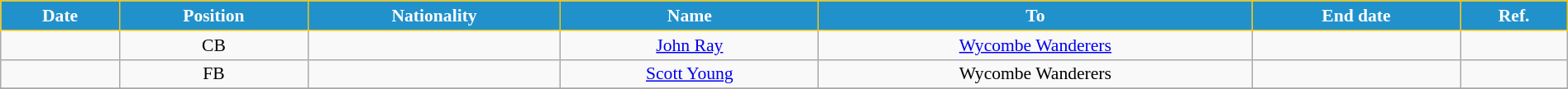<table class="wikitable" style="text-align:center; font-size:90%; width:100%;">
<tr>
<th style="background:#2191CC; color:white; border:1px solid #F7C408; text-align:center;">Date</th>
<th style="background:#2191CC; color:white; border:1px solid #F7C408; text-align:center;">Position</th>
<th style="background:#2191CC; color:white; border:1px solid #F7C408; text-align:center;">Nationality</th>
<th style="background:#2191CC; color:white; border:1px solid #F7C408; text-align:center;">Name</th>
<th style="background:#2191CC; color:white; border:1px solid #F7C408; text-align:center;">To</th>
<th style="background:#2191CC; color:white; border:1px solid #F7C408; text-align:center;">End date</th>
<th style="background:#2191CC; color:white; border:1px solid #F7C408; text-align:center;">Ref.</th>
</tr>
<tr>
<td></td>
<td>CB</td>
<td></td>
<td><a href='#'>John Ray</a></td>
<td> <a href='#'>Wycombe Wanderers</a></td>
<td></td>
<td></td>
</tr>
<tr>
<td></td>
<td>FB</td>
<td></td>
<td><a href='#'>Scott Young</a></td>
<td> Wycombe Wanderers</td>
<td></td>
<td></td>
</tr>
<tr>
</tr>
</table>
